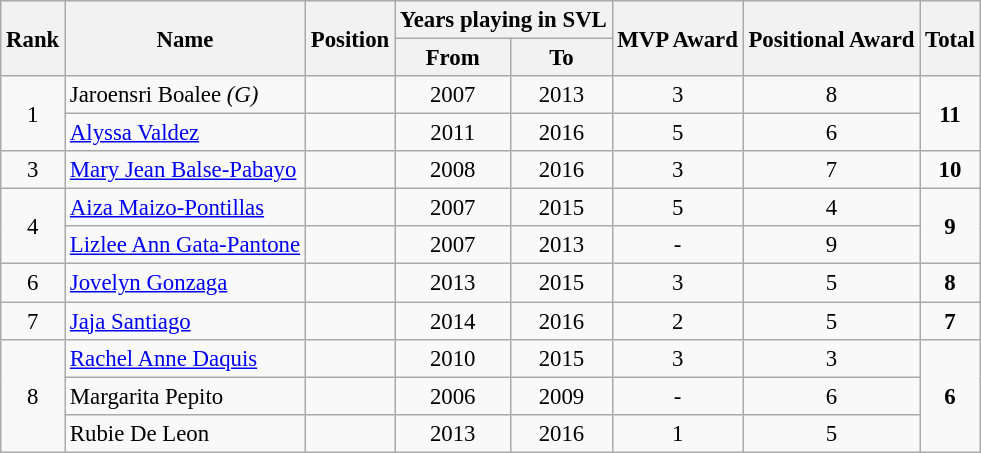<table class="wikitable" style="font-size:95%;">
<tr>
<th rowspan=2 width:2em;>Rank</th>
<th rowspan=2 width:17em;>Name</th>
<th rowspan=2 width:5em;>Position</th>
<th colspan=2 width:12em;>Years playing in SVL</th>
<th rowspan=2 width:5em;>MVP Award</th>
<th rowspan=2 width:5em;>Positional Award</th>
<th rowspan=2 width:3em;>Total</th>
</tr>
<tr>
<th>From</th>
<th>To</th>
</tr>
<tr>
<td rowspan=2 align=center>1</td>
<td> Jaroensri Boalee <em>(G)</em></td>
<td align=center></td>
<td align=center>2007</td>
<td align=center>2013</td>
<td align=center>3</td>
<td align=center>8</td>
<td rowspan=2 align=center><strong>11</strong></td>
</tr>
<tr>
<td> <a href='#'>Alyssa Valdez</a></td>
<td align=center></td>
<td align=center>2011</td>
<td align=center>2016</td>
<td align=center>5</td>
<td align=center>6</td>
</tr>
<tr>
<td rowspan=1 align=center>3</td>
<td> <a href='#'>Mary Jean Balse-Pabayo</a></td>
<td align=center></td>
<td align=center>2008</td>
<td align=center>2016</td>
<td align=center>3</td>
<td align=center>7</td>
<td rowspan=1 align=center><strong>10</strong></td>
</tr>
<tr>
<td rowspan=2 align=center>4</td>
<td> <a href='#'>Aiza Maizo-Pontillas</a></td>
<td align=center></td>
<td align=center>2007</td>
<td align=center>2015</td>
<td align=center>5</td>
<td align=center>4</td>
<td rowspan=2 align=center><strong>9</strong></td>
</tr>
<tr>
<td> <a href='#'>Lizlee Ann Gata-Pantone</a></td>
<td align=center></td>
<td align=center>2007</td>
<td align=center>2013</td>
<td align=center>-</td>
<td align=center>9</td>
</tr>
<tr>
<td rowspan=1 align=center>6</td>
<td> <a href='#'>Jovelyn Gonzaga</a></td>
<td align=center></td>
<td align=center>2013</td>
<td align=center>2015</td>
<td align=center>3</td>
<td align=center>5</td>
<td rowspan=1 align=center><strong>8</strong></td>
</tr>
<tr>
<td rowspan=1 align=center>7</td>
<td> <a href='#'>Jaja Santiago</a></td>
<td align=center></td>
<td align=center>2014</td>
<td align=center>2016</td>
<td align=center>2</td>
<td align=center>5</td>
<td rowspan=1 align=center><strong>7</strong></td>
</tr>
<tr>
<td rowspan=3 align=center>8</td>
<td> <a href='#'>Rachel Anne Daquis</a></td>
<td align=center></td>
<td align=center>2010</td>
<td align=center>2015</td>
<td align=center>3</td>
<td align=center>3</td>
<td rowspan=3 align=center><strong>6</strong></td>
</tr>
<tr>
<td> Margarita Pepito</td>
<td align=center></td>
<td align=center>2006</td>
<td align=center>2009</td>
<td align=center>-</td>
<td align=center>6</td>
</tr>
<tr>
<td> Rubie De Leon</td>
<td align=center></td>
<td align=center>2013</td>
<td align=center>2016</td>
<td align=center>1</td>
<td align=center>5</td>
</tr>
</table>
